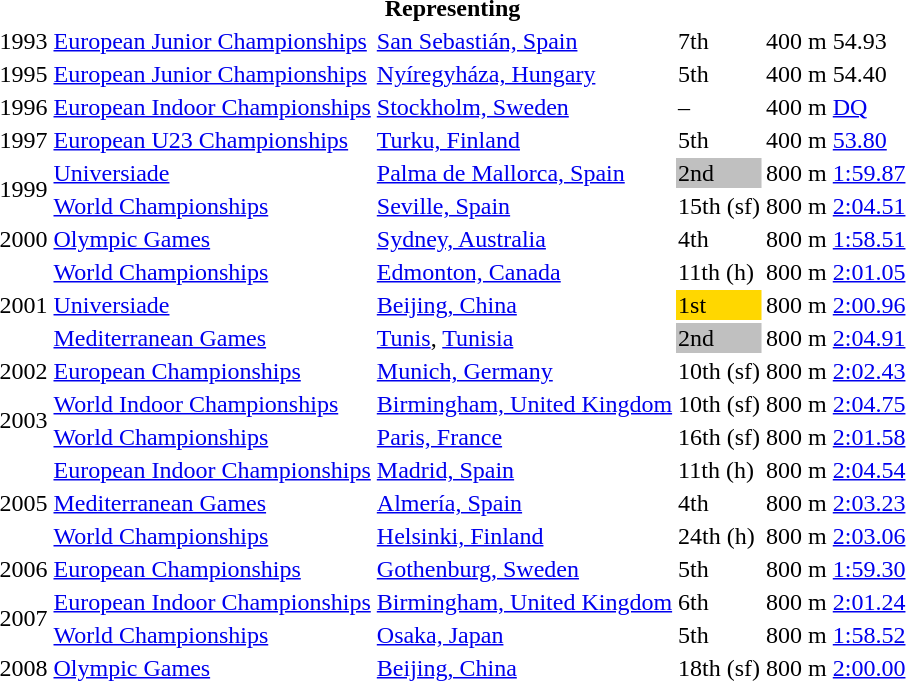<table>
<tr>
<th colspan="6">Representing </th>
</tr>
<tr>
<td>1993</td>
<td><a href='#'>European Junior Championships</a></td>
<td><a href='#'>San Sebastián, Spain</a></td>
<td>7th</td>
<td>400 m</td>
<td>54.93</td>
</tr>
<tr>
<td>1995</td>
<td><a href='#'>European Junior Championships</a></td>
<td><a href='#'>Nyíregyháza, Hungary</a></td>
<td>5th</td>
<td>400 m</td>
<td>54.40</td>
</tr>
<tr>
<td>1996</td>
<td><a href='#'>European Indoor Championships</a></td>
<td><a href='#'>Stockholm, Sweden</a></td>
<td>–</td>
<td>400 m</td>
<td><a href='#'>DQ</a></td>
</tr>
<tr>
<td>1997</td>
<td><a href='#'>European U23 Championships</a></td>
<td><a href='#'>Turku, Finland</a></td>
<td>5th</td>
<td>400 m</td>
<td><a href='#'>53.80</a></td>
</tr>
<tr>
<td rowspan=2>1999</td>
<td><a href='#'>Universiade</a></td>
<td><a href='#'>Palma de Mallorca, Spain</a></td>
<td bgcolor=silver>2nd</td>
<td>800 m</td>
<td><a href='#'>1:59.87</a></td>
</tr>
<tr>
<td><a href='#'>World Championships</a></td>
<td><a href='#'>Seville, Spain</a></td>
<td>15th (sf)</td>
<td>800 m</td>
<td><a href='#'>2:04.51</a></td>
</tr>
<tr>
<td>2000</td>
<td><a href='#'>Olympic Games</a></td>
<td><a href='#'>Sydney, Australia</a></td>
<td>4th</td>
<td>800 m</td>
<td><a href='#'>1:58.51</a></td>
</tr>
<tr>
<td rowspan=3>2001</td>
<td><a href='#'>World Championships</a></td>
<td><a href='#'>Edmonton, Canada</a></td>
<td>11th (h)</td>
<td>800 m</td>
<td><a href='#'>2:01.05</a></td>
</tr>
<tr>
<td><a href='#'>Universiade</a></td>
<td><a href='#'>Beijing, China</a></td>
<td bgcolor=gold>1st</td>
<td>800 m</td>
<td><a href='#'>2:00.96</a></td>
</tr>
<tr>
<td><a href='#'>Mediterranean Games</a></td>
<td><a href='#'>Tunis</a>, <a href='#'>Tunisia</a></td>
<td bgcolor=silver>2nd</td>
<td>800 m</td>
<td><a href='#'>2:04.91</a></td>
</tr>
<tr>
<td>2002</td>
<td><a href='#'>European Championships</a></td>
<td><a href='#'>Munich, Germany</a></td>
<td>10th (sf)</td>
<td>800 m</td>
<td><a href='#'>2:02.43</a></td>
</tr>
<tr>
<td rowspan=2>2003</td>
<td><a href='#'>World Indoor Championships</a></td>
<td><a href='#'>Birmingham, United Kingdom</a></td>
<td>10th (sf)</td>
<td>800 m</td>
<td><a href='#'>2:04.75</a></td>
</tr>
<tr>
<td><a href='#'>World Championships</a></td>
<td><a href='#'>Paris, France</a></td>
<td>16th (sf)</td>
<td>800 m</td>
<td><a href='#'>2:01.58</a></td>
</tr>
<tr>
<td rowspan=3>2005</td>
<td><a href='#'>European Indoor Championships</a></td>
<td><a href='#'>Madrid, Spain</a></td>
<td>11th (h)</td>
<td>800 m</td>
<td><a href='#'>2:04.54</a></td>
</tr>
<tr>
<td><a href='#'>Mediterranean Games</a></td>
<td><a href='#'>Almería, Spain</a></td>
<td>4th</td>
<td>800 m</td>
<td><a href='#'>2:03.23</a></td>
</tr>
<tr>
<td><a href='#'>World Championships</a></td>
<td><a href='#'>Helsinki, Finland</a></td>
<td>24th (h)</td>
<td>800 m</td>
<td><a href='#'>2:03.06</a></td>
</tr>
<tr>
<td>2006</td>
<td><a href='#'>European Championships</a></td>
<td><a href='#'>Gothenburg, Sweden</a></td>
<td>5th</td>
<td>800 m</td>
<td><a href='#'>1:59.30</a></td>
</tr>
<tr>
<td rowspan=2>2007</td>
<td><a href='#'>European Indoor Championships</a></td>
<td><a href='#'>Birmingham, United Kingdom</a></td>
<td>6th</td>
<td>800 m</td>
<td><a href='#'>2:01.24</a></td>
</tr>
<tr>
<td><a href='#'>World Championships</a></td>
<td><a href='#'>Osaka, Japan</a></td>
<td>5th</td>
<td>800 m</td>
<td><a href='#'>1:58.52</a></td>
</tr>
<tr>
<td>2008</td>
<td><a href='#'>Olympic Games</a></td>
<td><a href='#'>Beijing, China</a></td>
<td>18th (sf)</td>
<td>800 m</td>
<td><a href='#'>2:00.00</a></td>
</tr>
</table>
